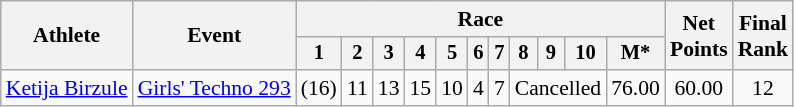<table class="wikitable" style="font-size:90%">
<tr>
<th rowspan="2">Athlete</th>
<th rowspan="2">Event</th>
<th colspan=11>Race</th>
<th rowspan=2>Net<br>Points</th>
<th rowspan=2>Final <br>Rank</th>
</tr>
<tr style="font-size:95%">
<th>1</th>
<th>2</th>
<th>3</th>
<th>4</th>
<th>5</th>
<th>6</th>
<th>7</th>
<th>8</th>
<th>9</th>
<th>10</th>
<th>M*</th>
</tr>
<tr align=center>
<td align=left><a href='#'>Ketija Birzule</a></td>
<td align=left><a href='#'>Girls' Techno 293</a></td>
<td>(16)</td>
<td>11</td>
<td>13</td>
<td>15</td>
<td>10</td>
<td>4</td>
<td>7</td>
<td colspan=3>Cancelled</td>
<td>76.00</td>
<td>60.00</td>
<td>12</td>
</tr>
</table>
